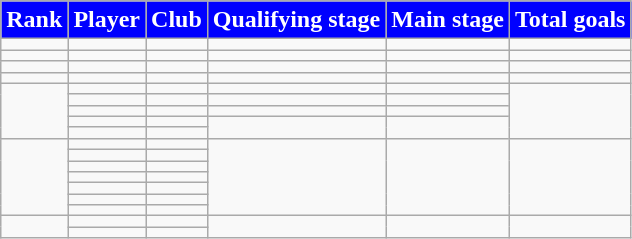<table class="wikitable">
<tr>
<th style="background:#00f; color:white; text-align:center;">Rank</th>
<th style="background:#00f; color:white; text-align:center;">Player</th>
<th style="background:#00f; color:white; text-align:center;">Club</th>
<th style="background:#00f; color:white; text-align:center;">Qualifying stage</th>
<th style="background:#00f; color:white; text-align:center;">Main stage</th>
<th style="background:#00f; color:white; text-align:center;">Total goals</th>
</tr>
<tr>
<td></td>
<td></td>
<td></td>
<td></td>
<td></td>
<td></td>
</tr>
<tr>
<td></td>
<td></td>
<td></td>
<td></td>
<td></td>
<td></td>
</tr>
<tr>
<td></td>
<td></td>
<td></td>
<td></td>
<td></td>
<td></td>
</tr>
<tr>
<td></td>
<td></td>
<td></td>
<td></td>
<td></td>
<td></td>
</tr>
<tr>
<td rowspan="5"></td>
<td></td>
<td></td>
<td></td>
<td></td>
<td rowspan="5"></td>
</tr>
<tr>
<td></td>
<td></td>
<td></td>
<td></td>
</tr>
<tr>
<td></td>
<td></td>
<td></td>
<td></td>
</tr>
<tr>
<td></td>
<td></td>
<td rowspan="2"></td>
<td rowspan="2"></td>
</tr>
<tr>
<td></td>
<td></td>
</tr>
<tr>
<td rowspan="7"></td>
<td></td>
<td></td>
<td rowspan="7"></td>
<td rowspan="7"></td>
<td rowspan="7"></td>
</tr>
<tr>
<td></td>
<td></td>
</tr>
<tr>
<td></td>
<td></td>
</tr>
<tr>
<td></td>
<td></td>
</tr>
<tr>
<td></td>
<td></td>
</tr>
<tr>
<td></td>
<td></td>
</tr>
<tr>
<td></td>
<td></td>
</tr>
<tr>
<td rowspan="2"></td>
<td></td>
<td></td>
<td rowspan="2"></td>
<td rowspan="2"></td>
<td rowspan="2"></td>
</tr>
<tr>
<td></td>
<td></td>
</tr>
</table>
